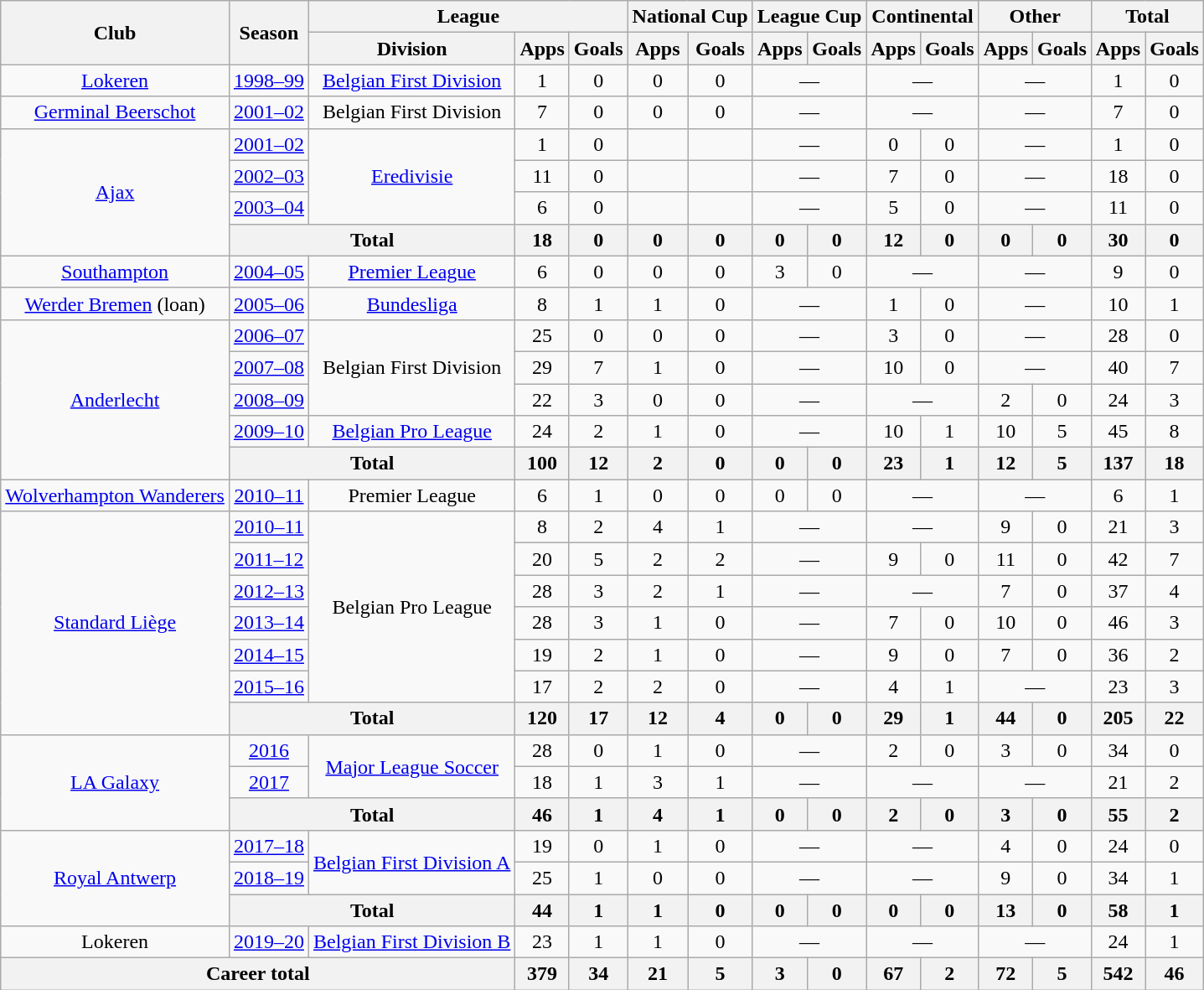<table class="wikitable" style="text-align:center">
<tr>
<th rowspan="2">Club</th>
<th rowspan="2">Season</th>
<th colspan="3">League</th>
<th colspan="2">National Cup</th>
<th colspan="2">League Cup</th>
<th colspan="2">Continental</th>
<th colspan="2">Other</th>
<th colspan="2">Total</th>
</tr>
<tr>
<th>Division</th>
<th>Apps</th>
<th>Goals</th>
<th>Apps</th>
<th>Goals</th>
<th>Apps</th>
<th>Goals</th>
<th>Apps</th>
<th>Goals</th>
<th>Apps</th>
<th>Goals</th>
<th>Apps</th>
<th>Goals</th>
</tr>
<tr>
<td><a href='#'>Lokeren</a></td>
<td><a href='#'>1998–99</a></td>
<td><a href='#'>Belgian First Division</a></td>
<td>1</td>
<td>0</td>
<td>0</td>
<td>0</td>
<td colspan="2">—</td>
<td colspan="2">—</td>
<td colspan="2">—</td>
<td>1</td>
<td>0</td>
</tr>
<tr>
<td><a href='#'>Germinal Beerschot</a></td>
<td><a href='#'>2001–02</a></td>
<td>Belgian First Division</td>
<td>7</td>
<td>0</td>
<td>0</td>
<td>0</td>
<td colspan="2">—</td>
<td colspan="2">—</td>
<td colspan="2">—</td>
<td>7</td>
<td>0</td>
</tr>
<tr>
<td rowspan="4"><a href='#'>Ajax</a></td>
<td><a href='#'>2001–02</a></td>
<td rowspan="3"><a href='#'>Eredivisie</a></td>
<td>1</td>
<td>0</td>
<td></td>
<td></td>
<td colspan="2">—</td>
<td>0</td>
<td>0</td>
<td colspan="2">—</td>
<td>1</td>
<td>0</td>
</tr>
<tr>
<td><a href='#'>2002–03</a></td>
<td>11</td>
<td>0</td>
<td></td>
<td></td>
<td colspan="2">—</td>
<td>7</td>
<td>0</td>
<td colspan="2">—</td>
<td>18</td>
<td>0</td>
</tr>
<tr>
<td><a href='#'>2003–04</a></td>
<td>6</td>
<td>0</td>
<td></td>
<td></td>
<td colspan="2">—</td>
<td>5</td>
<td>0</td>
<td colspan="2">—</td>
<td>11</td>
<td>0</td>
</tr>
<tr>
<th colspan="2">Total</th>
<th>18</th>
<th>0</th>
<th>0</th>
<th>0</th>
<th>0</th>
<th>0</th>
<th>12</th>
<th>0</th>
<th>0</th>
<th>0</th>
<th>30</th>
<th>0</th>
</tr>
<tr>
<td><a href='#'>Southampton</a></td>
<td><a href='#'>2004–05</a></td>
<td><a href='#'>Premier League</a></td>
<td>6</td>
<td>0</td>
<td>0</td>
<td>0</td>
<td>3</td>
<td>0</td>
<td colspan="2">—</td>
<td colspan="2">—</td>
<td>9</td>
<td>0</td>
</tr>
<tr>
<td><a href='#'>Werder Bremen</a> (loan)</td>
<td><a href='#'>2005–06</a></td>
<td><a href='#'>Bundesliga</a></td>
<td>8</td>
<td>1</td>
<td>1</td>
<td>0</td>
<td colspan="2">—</td>
<td>1</td>
<td>0</td>
<td colspan="2">—</td>
<td>10</td>
<td>1</td>
</tr>
<tr>
<td rowspan="5"><a href='#'>Anderlecht</a></td>
<td><a href='#'>2006–07</a></td>
<td rowspan="3">Belgian First Division</td>
<td>25</td>
<td>0</td>
<td>0</td>
<td>0</td>
<td colspan="2">—</td>
<td>3</td>
<td>0</td>
<td colspan="2">—</td>
<td>28</td>
<td>0</td>
</tr>
<tr>
<td><a href='#'>2007–08</a></td>
<td>29</td>
<td>7</td>
<td>1</td>
<td>0</td>
<td colspan="2">—</td>
<td>10</td>
<td>0</td>
<td colspan="2">—</td>
<td>40</td>
<td>7</td>
</tr>
<tr>
<td><a href='#'>2008–09</a></td>
<td>22</td>
<td>3</td>
<td>0</td>
<td>0</td>
<td colspan="2">—</td>
<td colspan="2">—</td>
<td>2</td>
<td>0</td>
<td>24</td>
<td>3</td>
</tr>
<tr>
<td><a href='#'>2009–10</a></td>
<td><a href='#'>Belgian Pro League</a></td>
<td>24</td>
<td>2</td>
<td>1</td>
<td>0</td>
<td colspan="2">—</td>
<td>10</td>
<td>1</td>
<td>10</td>
<td>5</td>
<td>45</td>
<td>8</td>
</tr>
<tr>
<th colspan="2">Total</th>
<th>100</th>
<th>12</th>
<th>2</th>
<th>0</th>
<th>0</th>
<th>0</th>
<th>23</th>
<th>1</th>
<th>12</th>
<th>5</th>
<th>137</th>
<th>18</th>
</tr>
<tr>
<td><a href='#'>Wolverhampton Wanderers</a></td>
<td><a href='#'>2010–11</a></td>
<td>Premier League</td>
<td>6</td>
<td>1</td>
<td>0</td>
<td>0</td>
<td>0</td>
<td>0</td>
<td colspan="2">—</td>
<td colspan="2">—</td>
<td>6</td>
<td>1</td>
</tr>
<tr>
<td rowspan="7"><a href='#'>Standard Liège</a></td>
<td><a href='#'>2010–11</a></td>
<td rowspan="6">Belgian Pro League</td>
<td>8</td>
<td>2</td>
<td>4</td>
<td>1</td>
<td colspan="2">—</td>
<td colspan="2">—</td>
<td>9</td>
<td>0</td>
<td>21</td>
<td>3</td>
</tr>
<tr>
<td><a href='#'>2011–12</a></td>
<td>20</td>
<td>5</td>
<td>2</td>
<td>2</td>
<td colspan="2">—</td>
<td>9</td>
<td>0</td>
<td>11</td>
<td>0</td>
<td>42</td>
<td>7</td>
</tr>
<tr>
<td><a href='#'>2012–13</a></td>
<td>28</td>
<td>3</td>
<td>2</td>
<td>1</td>
<td colspan="2">—</td>
<td colspan="2">—</td>
<td>7</td>
<td>0</td>
<td>37</td>
<td>4</td>
</tr>
<tr>
<td><a href='#'>2013–14</a></td>
<td>28</td>
<td>3</td>
<td>1</td>
<td>0</td>
<td colspan="2">—</td>
<td>7</td>
<td>0</td>
<td>10</td>
<td>0</td>
<td>46</td>
<td>3</td>
</tr>
<tr>
<td><a href='#'>2014–15</a></td>
<td>19</td>
<td>2</td>
<td>1</td>
<td>0</td>
<td colspan="2">—</td>
<td>9</td>
<td>0</td>
<td>7</td>
<td>0</td>
<td>36</td>
<td>2</td>
</tr>
<tr>
<td><a href='#'>2015–16</a></td>
<td>17</td>
<td>2</td>
<td>2</td>
<td>0</td>
<td colspan="2">—</td>
<td>4</td>
<td>1</td>
<td colspan="2">—</td>
<td>23</td>
<td>3</td>
</tr>
<tr>
<th colspan="2">Total</th>
<th>120</th>
<th>17</th>
<th>12</th>
<th>4</th>
<th>0</th>
<th>0</th>
<th>29</th>
<th>1</th>
<th>44</th>
<th>0</th>
<th>205</th>
<th>22</th>
</tr>
<tr>
<td rowspan="3"><a href='#'>LA Galaxy</a></td>
<td><a href='#'>2016</a></td>
<td rowspan="2"><a href='#'>Major League Soccer</a></td>
<td>28</td>
<td>0</td>
<td>1</td>
<td>0</td>
<td colspan="2">—</td>
<td>2</td>
<td>0</td>
<td>3</td>
<td>0</td>
<td>34</td>
<td>0</td>
</tr>
<tr>
<td><a href='#'>2017</a></td>
<td>18</td>
<td>1</td>
<td>3</td>
<td>1</td>
<td colspan="2">—</td>
<td colspan="2">—</td>
<td colspan="2">—</td>
<td>21</td>
<td>2</td>
</tr>
<tr>
<th colspan="2">Total</th>
<th>46</th>
<th>1</th>
<th>4</th>
<th>1</th>
<th>0</th>
<th>0</th>
<th>2</th>
<th>0</th>
<th>3</th>
<th>0</th>
<th>55</th>
<th>2</th>
</tr>
<tr>
<td rowspan="3"><a href='#'>Royal Antwerp</a></td>
<td><a href='#'>2017–18</a></td>
<td rowspan="2"><a href='#'>Belgian First Division A</a></td>
<td>19</td>
<td>0</td>
<td>1</td>
<td>0</td>
<td colspan="2">—</td>
<td colspan="2">—</td>
<td>4</td>
<td>0</td>
<td>24</td>
<td>0</td>
</tr>
<tr>
<td><a href='#'>2018–19</a></td>
<td>25</td>
<td>1</td>
<td>0</td>
<td>0</td>
<td colspan="2">—</td>
<td colspan="2">—</td>
<td>9</td>
<td>0</td>
<td>34</td>
<td>1</td>
</tr>
<tr>
<th colspan="2">Total</th>
<th>44</th>
<th>1</th>
<th>1</th>
<th>0</th>
<th>0</th>
<th>0</th>
<th>0</th>
<th>0</th>
<th>13</th>
<th>0</th>
<th>58</th>
<th>1</th>
</tr>
<tr>
<td>Lokeren</td>
<td><a href='#'>2019–20</a></td>
<td><a href='#'>Belgian First Division B</a></td>
<td>23</td>
<td>1</td>
<td>1</td>
<td>0</td>
<td colspan="2">—</td>
<td colspan="2">—</td>
<td colspan="2">—</td>
<td>24</td>
<td>1</td>
</tr>
<tr>
<th colspan="3">Career total</th>
<th>379</th>
<th>34</th>
<th>21</th>
<th>5</th>
<th>3</th>
<th>0</th>
<th>67</th>
<th>2</th>
<th>72</th>
<th>5</th>
<th>542</th>
<th>46</th>
</tr>
</table>
